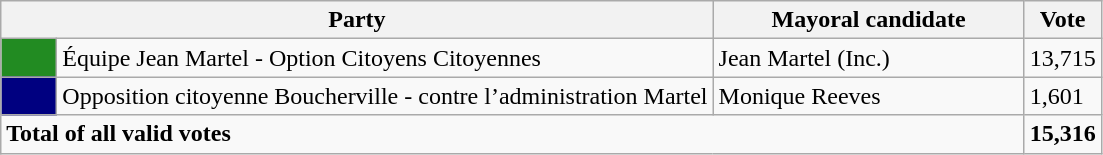<table class="wikitable">
<tr>
<th bgcolor="#DDDDFF" width="230px" colspan="2">Party</th>
<th bgcolor="#DDDDFF" width="200px">Mayoral candidate</th>
<th bgcolor="#DDDDFF" width="30px">Vote</th>
</tr>
<tr>
<td bgcolor="#228B22" width="30px"> </td>
<td>Équipe Jean Martel - Option Citoyens Citoyennes</td>
<td>Jean Martel (Inc.)</td>
<td>13,715</td>
</tr>
<tr>
<td bgcolor="#000080" width="30px"> </td>
<td>Opposition citoyenne Boucherville - contre l’administration Martel</td>
<td>Monique Reeves</td>
<td>1,601</td>
</tr>
<tr>
<td colspan="3"><strong>Total of all valid votes</strong></td>
<td><strong>15,316</strong></td>
</tr>
</table>
